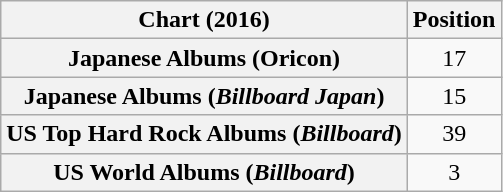<table class="wikitable sortable plainrowheaders" style="text-align:center">
<tr>
<th scope="col">Chart (2016)</th>
<th scope="col">Position</th>
</tr>
<tr>
<th scope="row">Japanese Albums (Oricon)</th>
<td>17</td>
</tr>
<tr>
<th scope="row">Japanese Albums (<em>Billboard Japan</em>)</th>
<td align="center">15</td>
</tr>
<tr>
<th scope="row">US Top Hard Rock Albums (<em>Billboard</em>)</th>
<td>39</td>
</tr>
<tr>
<th scope="row">US World Albums (<em>Billboard</em>)</th>
<td>3</td>
</tr>
</table>
